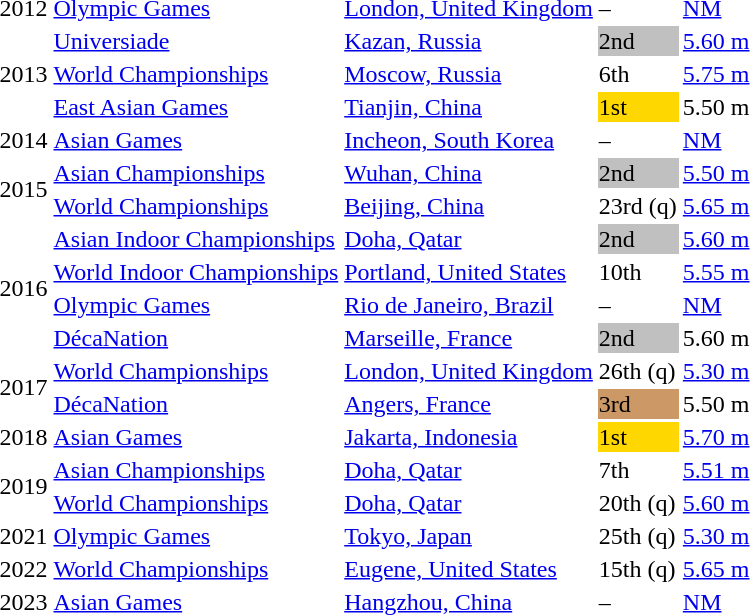<table>
<tr>
<td>2012</td>
<td><a href='#'>Olympic Games</a></td>
<td><a href='#'>London, United Kingdom</a></td>
<td>–</td>
<td><a href='#'>NM</a></td>
</tr>
<tr>
<td rowspan=3>2013</td>
<td><a href='#'>Universiade</a></td>
<td><a href='#'>Kazan, Russia</a></td>
<td bgcolor=silver>2nd</td>
<td><a href='#'>5.60 m</a></td>
</tr>
<tr>
<td><a href='#'>World Championships</a></td>
<td><a href='#'>Moscow, Russia</a></td>
<td>6th</td>
<td><a href='#'>5.75 m</a></td>
</tr>
<tr>
<td><a href='#'>East Asian Games</a></td>
<td><a href='#'>Tianjin, China</a></td>
<td bgcolor=gold>1st</td>
<td>5.50 m</td>
</tr>
<tr>
<td>2014</td>
<td><a href='#'>Asian Games</a></td>
<td><a href='#'>Incheon, South Korea</a></td>
<td>–</td>
<td><a href='#'>NM</a></td>
</tr>
<tr>
<td rowspan=2>2015</td>
<td><a href='#'>Asian Championships</a></td>
<td><a href='#'>Wuhan, China</a></td>
<td bgcolor=silver>2nd</td>
<td><a href='#'>5.50 m</a></td>
</tr>
<tr>
<td><a href='#'>World Championships</a></td>
<td><a href='#'>Beijing, China</a></td>
<td>23rd (q)</td>
<td><a href='#'>5.65 m</a></td>
</tr>
<tr>
<td rowspan=4>2016</td>
<td><a href='#'>Asian Indoor Championships</a></td>
<td><a href='#'>Doha, Qatar</a></td>
<td bgcolor=silver>2nd</td>
<td><a href='#'>5.60 m</a></td>
</tr>
<tr>
<td><a href='#'>World Indoor Championships</a></td>
<td><a href='#'>Portland, United States</a></td>
<td>10th</td>
<td><a href='#'>5.55 m</a></td>
</tr>
<tr>
<td><a href='#'>Olympic Games</a></td>
<td><a href='#'>Rio de Janeiro, Brazil</a></td>
<td>–</td>
<td><a href='#'>NM</a></td>
</tr>
<tr>
<td><a href='#'>DécaNation</a></td>
<td><a href='#'>Marseille, France</a></td>
<td bgcolor=silver>2nd</td>
<td>5.60 m</td>
</tr>
<tr>
<td rowspan=2>2017</td>
<td><a href='#'>World Championships</a></td>
<td><a href='#'>London, United Kingdom</a></td>
<td>26th (q)</td>
<td><a href='#'>5.30 m</a></td>
</tr>
<tr>
<td><a href='#'>DécaNation</a></td>
<td><a href='#'>Angers, France</a></td>
<td bgcolor=cc9966>3rd</td>
<td>5.50 m</td>
</tr>
<tr>
<td>2018</td>
<td><a href='#'>Asian Games</a></td>
<td><a href='#'>Jakarta, Indonesia</a></td>
<td bgcolor=gold>1st</td>
<td><a href='#'>5.70 m</a></td>
</tr>
<tr>
<td rowspan=2>2019</td>
<td><a href='#'>Asian Championships</a></td>
<td><a href='#'>Doha, Qatar</a></td>
<td>7th</td>
<td><a href='#'>5.51 m</a></td>
</tr>
<tr>
<td><a href='#'>World Championships</a></td>
<td><a href='#'>Doha, Qatar</a></td>
<td>20th (q)</td>
<td><a href='#'>5.60 m</a></td>
</tr>
<tr>
<td>2021</td>
<td><a href='#'>Olympic Games</a></td>
<td><a href='#'>Tokyo, Japan</a></td>
<td>25th (q)</td>
<td><a href='#'>5.30 m</a></td>
</tr>
<tr>
<td>2022</td>
<td><a href='#'>World Championships</a></td>
<td><a href='#'>Eugene, United States</a></td>
<td>15th (q)</td>
<td><a href='#'>5.65 m</a></td>
</tr>
<tr>
<td>2023</td>
<td><a href='#'>Asian Games</a></td>
<td><a href='#'>Hangzhou, China</a></td>
<td>–</td>
<td><a href='#'>NM</a></td>
</tr>
</table>
